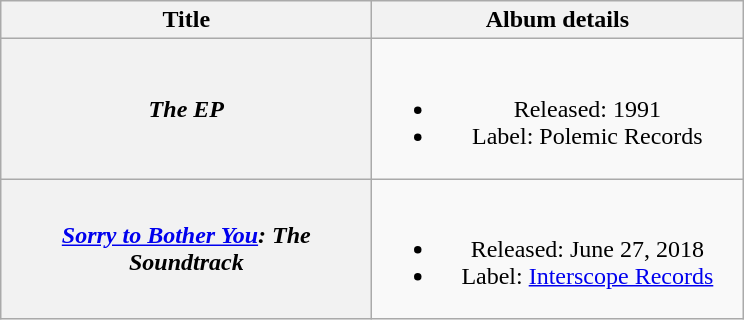<table class="wikitable plainrowheaders" style="text-align:center;">
<tr>
<th scope="col" style="width:15em;">Title</th>
<th scope="col" style="width:15em;">Album details</th>
</tr>
<tr>
<th scope="row"><em>The EP</em></th>
<td><br><ul><li>Released: 1991</li><li>Label: Polemic Records</li></ul></td>
</tr>
<tr>
<th scope="row"><em><a href='#'>Sorry to Bother You</a>: The Soundtrack</em></th>
<td><br><ul><li>Released: June 27, 2018</li><li>Label: <a href='#'>Interscope Records</a></li></ul></td>
</tr>
</table>
